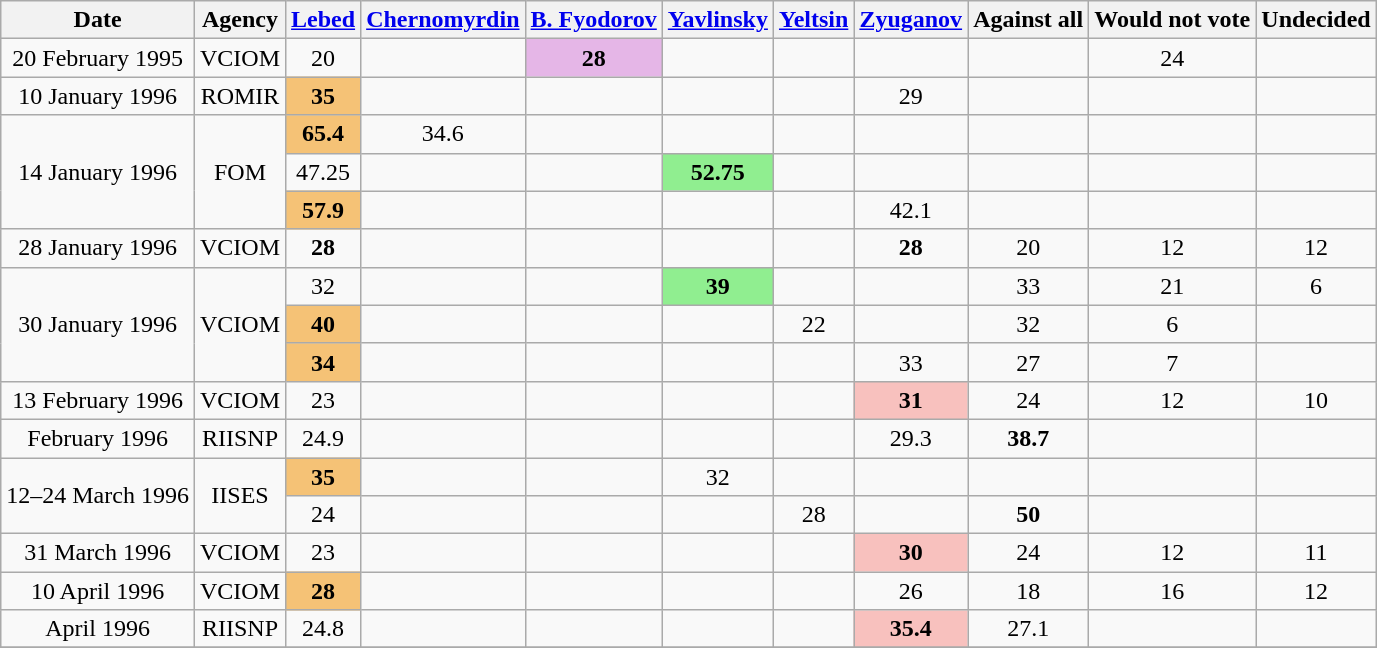<table class=wikitable style=text-align:center>
<tr>
<th>Date</th>
<th>Agency</th>
<th><a href='#'>Lebed</a></th>
<th><a href='#'>Chernomyrdin</a></th>
<th><a href='#'>B. Fyodorov</a></th>
<th><a href='#'>Yavlinsky</a></th>
<th><a href='#'>Yeltsin</a></th>
<th><a href='#'>Zyuganov</a></th>
<th>Against all</th>
<th>Would not vote</th>
<th>Undecided</th>
</tr>
<tr>
<td>20 February 1995</td>
<td>VCIOM</td>
<td>20</td>
<td></td>
<td style="background:#e5b6e7"><strong>28</strong></td>
<td></td>
<td></td>
<td></td>
<td></td>
<td>24</td>
<td></td>
</tr>
<tr>
<td>10 January 1996</td>
<td>ROMIR</td>
<td style="background:#f5c276"><strong>35</strong></td>
<td></td>
<td></td>
<td></td>
<td></td>
<td>29</td>
<td></td>
<td></td>
<td></td>
</tr>
<tr>
<td rowspan=3>14 January 1996</td>
<td rowspan=3>FOM</td>
<td style="background:#f5c276"><strong>65.4</strong></td>
<td>34.6</td>
<td></td>
<td></td>
<td></td>
<td></td>
<td></td>
<td></td>
<td></td>
</tr>
<tr>
<td>47.25</td>
<td></td>
<td></td>
<td style="background:#90ee90"><strong>52.75</strong></td>
<td></td>
<td></td>
<td></td>
<td></td>
<td></td>
</tr>
<tr>
<td style="background:#f5c276"><strong>57.9</strong></td>
<td></td>
<td></td>
<td></td>
<td></td>
<td>42.1</td>
<td></td>
<td></td>
<td></td>
</tr>
<tr>
<td>28 January 1996</td>
<td>VCIOM</td>
<td><strong>28</strong></td>
<td></td>
<td></td>
<td></td>
<td></td>
<td><strong>28</strong></td>
<td>20</td>
<td>12</td>
<td>12</td>
</tr>
<tr>
<td rowspan=3>30 January 1996</td>
<td rowspan=3>VCIOM</td>
<td>32</td>
<td></td>
<td></td>
<td style="background:#90ee90"><strong>39</strong></td>
<td></td>
<td></td>
<td>33</td>
<td>21</td>
<td>6</td>
</tr>
<tr>
<td style="background:#f5c276"><strong>40</strong></td>
<td></td>
<td></td>
<td></td>
<td>22</td>
<td></td>
<td>32</td>
<td>6</td>
<td></td>
</tr>
<tr>
<td style="background:#f5c276"><strong>34</strong></td>
<td></td>
<td></td>
<td></td>
<td></td>
<td>33</td>
<td>27</td>
<td>7</td>
<td></td>
</tr>
<tr>
<td>13 February 1996</td>
<td>VCIOM</td>
<td>23</td>
<td></td>
<td></td>
<td></td>
<td></td>
<td style="background:#F8C1BE"><strong>31</strong></td>
<td>24</td>
<td>12</td>
<td>10</td>
</tr>
<tr>
<td>February 1996</td>
<td>RIISNP</td>
<td>24.9</td>
<td></td>
<td></td>
<td></td>
<td></td>
<td>29.3</td>
<td><strong>38.7</strong></td>
<td></td>
<td></td>
</tr>
<tr>
<td rowspan=2>12–24 March 1996</td>
<td rowspan=2>IISES</td>
<td style="background:#f5c276"><strong>35</strong></td>
<td></td>
<td></td>
<td>32</td>
<td></td>
<td></td>
<td></td>
<td></td>
<td></td>
</tr>
<tr>
<td>24</td>
<td></td>
<td></td>
<td></td>
<td>28</td>
<td></td>
<td><strong>50</strong></td>
<td></td>
<td></td>
</tr>
<tr>
<td>31 March 1996</td>
<td>VCIOM</td>
<td>23</td>
<td></td>
<td></td>
<td></td>
<td></td>
<td style="background:#F8C1BE"><strong>30</strong></td>
<td>24</td>
<td>12</td>
<td>11</td>
</tr>
<tr>
<td>10 April 1996</td>
<td>VCIOM</td>
<td style="background:#f5c276"><strong>28</strong></td>
<td></td>
<td></td>
<td></td>
<td></td>
<td>26</td>
<td>18</td>
<td>16</td>
<td>12</td>
</tr>
<tr>
<td>April 1996</td>
<td>RIISNP</td>
<td>24.8</td>
<td></td>
<td></td>
<td></td>
<td></td>
<td style="background:#F8C1BE"><strong>35.4</strong></td>
<td>27.1</td>
<td></td>
<td></td>
</tr>
<tr>
</tr>
</table>
